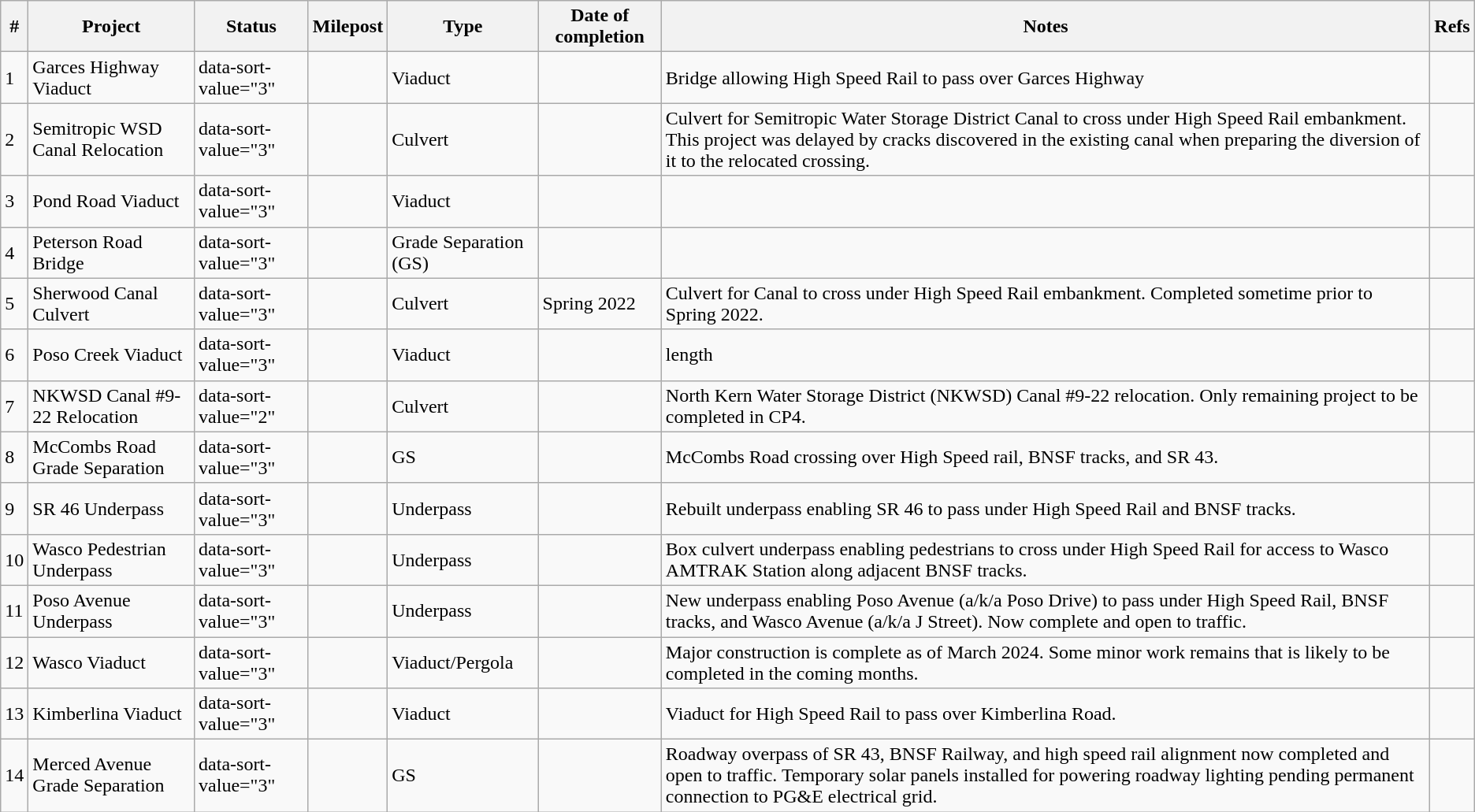<table class="wikitable sortable">
<tr>
<th>#</th>
<th>Project</th>
<th>Status</th>
<th>Milepost</th>
<th>Type</th>
<th>Date of completion</th>
<th>Notes</th>
<th>Refs</th>
</tr>
<tr>
<td>1</td>
<td>Garces Highway Viaduct</td>
<td>data-sort-value="3" </td>
<td></td>
<td>Viaduct</td>
<td></td>
<td>Bridge allowing High Speed Rail to pass over Garces Highway</td>
<td></td>
</tr>
<tr>
<td>2</td>
<td>Semitropic WSD Canal Relocation</td>
<td>data-sort-value="3" </td>
<td></td>
<td>Culvert</td>
<td></td>
<td>Culvert for Semitropic Water Storage District Canal to cross under High Speed Rail embankment. This project was delayed by cracks discovered in the existing canal when preparing the diversion of it to the relocated crossing.</td>
<td></td>
</tr>
<tr>
<td>3</td>
<td>Pond Road Viaduct</td>
<td>data-sort-value="3" </td>
<td></td>
<td>Viaduct</td>
<td></td>
<td></td>
<td></td>
</tr>
<tr>
<td>4</td>
<td>Peterson Road Bridge</td>
<td>data-sort-value="3" </td>
<td></td>
<td>Grade Separation (GS)</td>
<td></td>
<td></td>
<td></td>
</tr>
<tr>
<td>5</td>
<td>Sherwood Canal Culvert</td>
<td>data-sort-value="3" </td>
<td></td>
<td>Culvert</td>
<td>Spring 2022</td>
<td>Culvert for Canal to cross under High Speed Rail embankment. Completed sometime prior to Spring 2022.</td>
<td></td>
</tr>
<tr>
<td>6</td>
<td>Poso Creek Viaduct</td>
<td>data-sort-value="3" </td>
<td></td>
<td>Viaduct</td>
<td></td>
<td> length</td>
<td></td>
</tr>
<tr>
<td>7</td>
<td>NKWSD Canal #9-22 Relocation</td>
<td>data-sort-value="2" </td>
<td></td>
<td>Culvert</td>
<td></td>
<td>North Kern Water Storage District (NKWSD) Canal #9-22 relocation. Only remaining project to be completed in CP4.</td>
<td></td>
</tr>
<tr>
<td>8</td>
<td>McCombs Road Grade Separation</td>
<td>data-sort-value="3" </td>
<td></td>
<td>GS</td>
<td></td>
<td>McCombs Road crossing over High Speed rail, BNSF tracks, and SR 43.</td>
<td></td>
</tr>
<tr>
<td>9</td>
<td>SR 46 Underpass</td>
<td>data-sort-value="3" </td>
<td></td>
<td>Underpass</td>
<td></td>
<td>Rebuilt underpass enabling SR 46 to pass under High Speed Rail and BNSF tracks.</td>
<td></td>
</tr>
<tr>
<td>10</td>
<td>Wasco Pedestrian Underpass</td>
<td>data-sort-value="3" </td>
<td></td>
<td>Underpass</td>
<td></td>
<td>Box culvert underpass enabling pedestrians to cross under High Speed Rail for access to Wasco AMTRAK Station along adjacent BNSF tracks.</td>
<td></td>
</tr>
<tr>
<td>11</td>
<td>Poso Avenue Underpass</td>
<td>data-sort-value="3" </td>
<td></td>
<td>Underpass</td>
<td></td>
<td>New underpass enabling Poso Avenue (a/k/a Poso Drive) to pass under High Speed Rail, BNSF tracks, and Wasco Avenue (a/k/a J Street). Now complete and open to traffic.</td>
<td></td>
</tr>
<tr>
<td>12</td>
<td>Wasco Viaduct</td>
<td>data-sort-value="3" </td>
<td></td>
<td>Viaduct/Pergola</td>
<td></td>
<td>Major construction is complete as of March 2024. Some minor work remains that is likely to be completed in the coming months.</td>
<td></td>
</tr>
<tr>
<td>13</td>
<td>Kimberlina Viaduct</td>
<td>data-sort-value="3" </td>
<td></td>
<td>Viaduct</td>
<td></td>
<td>Viaduct for High Speed Rail to pass over Kimberlina Road.</td>
<td></td>
</tr>
<tr>
<td>14</td>
<td>Merced Avenue Grade Separation</td>
<td>data-sort-value="3" </td>
<td></td>
<td>GS</td>
<td></td>
<td>Roadway overpass of SR 43, BNSF Railway, and high speed rail alignment now completed and open to traffic. Temporary solar panels installed for powering roadway lighting pending permanent connection to PG&E electrical grid.</td>
<td></td>
</tr>
</table>
